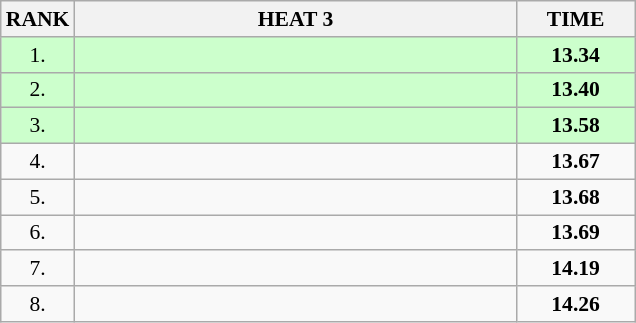<table class="wikitable" style="border-collapse: collapse; font-size: 90%;">
<tr>
<th>RANK</th>
<th style="width: 20em">HEAT 3</th>
<th style="width: 5em">TIME</th>
</tr>
<tr style="background:#ccffcc;">
<td align="center">1.</td>
<td></td>
<td align="center"><strong>13.34</strong></td>
</tr>
<tr style="background:#ccffcc;">
<td align="center">2.</td>
<td></td>
<td align="center"><strong>13.40</strong></td>
</tr>
<tr style="background:#ccffcc;">
<td align="center">3.</td>
<td></td>
<td align="center"><strong>13.58</strong></td>
</tr>
<tr>
<td align="center">4.</td>
<td></td>
<td align="center"><strong>13.67</strong></td>
</tr>
<tr>
<td align="center">5.</td>
<td></td>
<td align="center"><strong>13.68</strong></td>
</tr>
<tr>
<td align="center">6.</td>
<td></td>
<td align="center"><strong>13.69</strong></td>
</tr>
<tr>
<td align="center">7.</td>
<td></td>
<td align="center"><strong>14.19</strong></td>
</tr>
<tr>
<td align="center">8.</td>
<td></td>
<td align="center"><strong>14.26</strong></td>
</tr>
</table>
